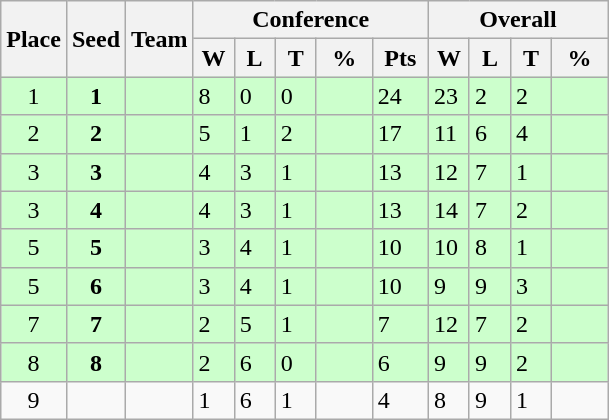<table class="wikitable">
<tr>
<th rowspan ="2">Place</th>
<th rowspan ="2">Seed</th>
<th rowspan ="2">Team</th>
<th colspan = "5">Conference</th>
<th colspan = "4">Overall</th>
</tr>
<tr>
<th scope=col style="width: 20px;">W</th>
<th scope=col style="width: 20px;">L</th>
<th scope=col style="width: 20px;">T</th>
<th scope=col style="width: 30px;">%</th>
<th scope=col style="width: 30px;">Pts</th>
<th scope=col style="width: 20px;">W</th>
<th scope=col style="width: 20px;">L</th>
<th scope=col style="width: 20px;">T</th>
<th scope=col style="width: 30px;">%</th>
</tr>
<tr bgcolor=#ccffcc>
<td style="text-align:center;">1</td>
<td style="text-align:center;"><strong>1</strong></td>
<td></td>
<td>8</td>
<td>0</td>
<td>0</td>
<td></td>
<td>24</td>
<td>23</td>
<td>2</td>
<td>2</td>
<td></td>
</tr>
<tr bgcolor=#ccffcc>
<td style="text-align:center;">2</td>
<td style="text-align:center;"><strong>2</strong></td>
<td></td>
<td>5</td>
<td>1</td>
<td>2</td>
<td></td>
<td>17</td>
<td>11</td>
<td>6</td>
<td>4</td>
<td></td>
</tr>
<tr bgcolor=#ccffcc>
<td style="text-align:center;">3</td>
<td style="text-align:center;"><strong>3</strong></td>
<td></td>
<td>4</td>
<td>3</td>
<td>1</td>
<td></td>
<td>13</td>
<td>12</td>
<td>7</td>
<td>1</td>
<td></td>
</tr>
<tr bgcolor=#ccffcc>
<td style="text-align:center;">3</td>
<td style="text-align:center;"><strong>4</strong></td>
<td></td>
<td>4</td>
<td>3</td>
<td>1</td>
<td></td>
<td>13</td>
<td>14</td>
<td>7</td>
<td>2</td>
<td></td>
</tr>
<tr bgcolor=#ccffcc>
<td style="text-align:center;">5</td>
<td style="text-align:center;"><strong>5</strong></td>
<td></td>
<td>3</td>
<td>4</td>
<td>1</td>
<td></td>
<td>10</td>
<td>10</td>
<td>8</td>
<td>1</td>
<td></td>
</tr>
<tr bgcolor=#ccffcc>
<td style="text-align:center;">5</td>
<td style="text-align:center;"><strong>6</strong></td>
<td></td>
<td>3</td>
<td>4</td>
<td>1</td>
<td></td>
<td>10</td>
<td>9</td>
<td>9</td>
<td>3</td>
<td></td>
</tr>
<tr bgcolor=#ccffcc>
<td style="text-align:center;">7</td>
<td style="text-align:center;"><strong>7</strong></td>
<td></td>
<td>2</td>
<td>5</td>
<td>1</td>
<td></td>
<td>7</td>
<td>12</td>
<td>7</td>
<td>2</td>
<td></td>
</tr>
<tr bgcolor=#ccffcc>
<td style="text-align:center;">8</td>
<td style="text-align:center;"><strong>8</strong></td>
<td></td>
<td>2</td>
<td>6</td>
<td>0</td>
<td></td>
<td>6</td>
<td>9</td>
<td>9</td>
<td>2</td>
<td></td>
</tr>
<tr>
<td style="text-align:center;">9</td>
<td style="text-align:center;"></td>
<td></td>
<td>1</td>
<td>6</td>
<td>1</td>
<td></td>
<td>4</td>
<td>8</td>
<td>9</td>
<td>1</td>
<td></td>
</tr>
</table>
